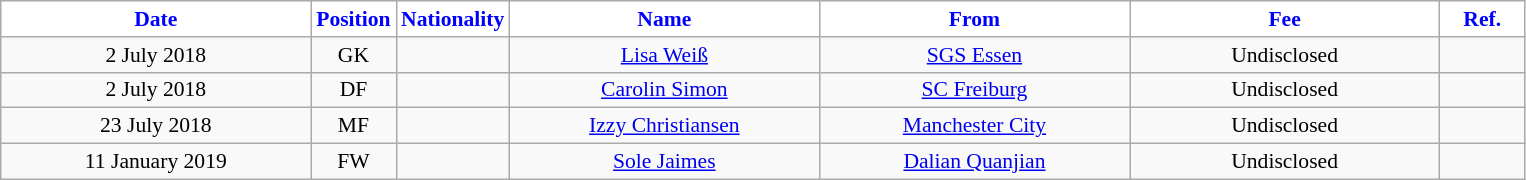<table class="wikitable" style="text-align:center; font-size:90%; ">
<tr>
<th style="background:#FFFFFF; color:blue; width:200px;">Date</th>
<th style="background:#FFFFFF; color:blue; width:50px;">Position</th>
<th style="background:#FFFFFF; color:blue; width:50px;">Nationality</th>
<th style="background:#FFFFFF; color:blue; width:200px;">Name</th>
<th style="background:#FFFFFF; color:blue; width:200px;">From</th>
<th style="background:#FFFFFF; color:blue; width:200px;">Fee</th>
<th style="background:#FFFFFF; color:blue; width:50px;">Ref.</th>
</tr>
<tr>
<td>2 July 2018</td>
<td>GK</td>
<td></td>
<td><a href='#'>Lisa Weiß</a></td>
<td><a href='#'>SGS Essen</a></td>
<td>Undisclosed</td>
<td></td>
</tr>
<tr>
<td>2 July 2018</td>
<td>DF</td>
<td></td>
<td><a href='#'>Carolin Simon</a></td>
<td><a href='#'>SC Freiburg</a></td>
<td>Undisclosed</td>
<td></td>
</tr>
<tr>
<td>23 July 2018</td>
<td>MF</td>
<td></td>
<td><a href='#'>Izzy Christiansen</a></td>
<td><a href='#'>Manchester City</a></td>
<td>Undisclosed</td>
<td></td>
</tr>
<tr>
<td>11 January 2019</td>
<td>FW</td>
<td></td>
<td><a href='#'>Sole Jaimes</a></td>
<td><a href='#'>Dalian Quanjian</a></td>
<td>Undisclosed</td>
<td></td>
</tr>
</table>
